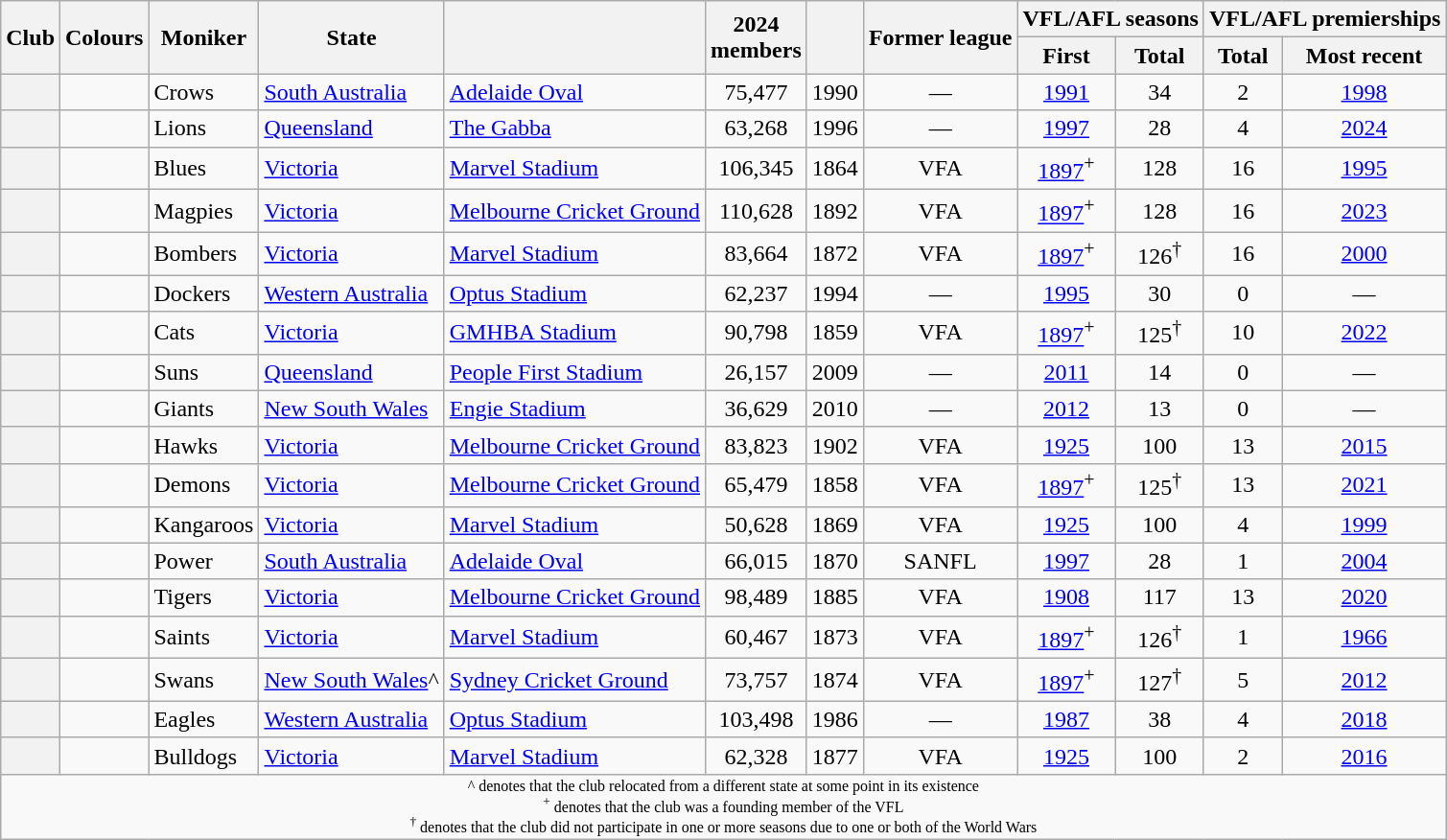<table class="wikitable plainrowheaders sortable" style=text-align:center>
<tr>
<th rowspan=2>Club</th>
<th rowspan=2 class=unsortable>Colours</th>
<th rowspan=2>Moniker</th>
<th rowspan=2>State</th>
<th rowspan=2></th>
<th rowspan=2 data-sort-type=number>2024<br>members</th>
<th rowspan=2></th>
<th rowspan=2 class=unsortable>Former league</th>
<th colspan=2>VFL/AFL seasons</th>
<th colspan=2>VFL/AFL premierships</th>
</tr>
<tr>
<th>First</th>
<th data-sort-type=number>Total</th>
<th data-sort-type=number>Total</th>
<th>Most recent</th>
</tr>
<tr>
<th scope=row style=text-align:left></th>
<td></td>
<td align=left>Crows</td>
<td align=left><a href='#'>South Australia</a></td>
<td align=left><a href='#'>Adelaide Oval</a></td>
<td>75,477</td>
<td>1990</td>
<td>—</td>
<td><a href='#'>1991</a></td>
<td>34</td>
<td>2</td>
<td><a href='#'>1998</a></td>
</tr>
<tr>
<th scope=row style=text-align:left></th>
<td></td>
<td align=left>Lions</td>
<td align=left><a href='#'>Queensland</a></td>
<td align=left><a href='#'>The Gabba</a></td>
<td>63,268</td>
<td>1996</td>
<td>—</td>
<td><a href='#'>1997</a></td>
<td>28</td>
<td>4</td>
<td><a href='#'>2024</a></td>
</tr>
<tr>
<th scope=row style=text-align:left></th>
<td></td>
<td align=left>Blues</td>
<td align=left><a href='#'>Victoria</a></td>
<td align=left><a href='#'>Marvel Stadium</a></td>
<td>106,345</td>
<td>1864</td>
<td>VFA</td>
<td><a href='#'>1897</a><sup>+</sup></td>
<td>128</td>
<td>16</td>
<td><a href='#'>1995</a></td>
</tr>
<tr>
<th scope=row style=text-align:left></th>
<td></td>
<td align=left>Magpies</td>
<td align=left><a href='#'>Victoria</a></td>
<td align=left><a href='#'>Melbourne Cricket Ground</a></td>
<td>110,628</td>
<td>1892</td>
<td>VFA</td>
<td><a href='#'>1897</a><sup>+</sup></td>
<td>128</td>
<td>16</td>
<td><a href='#'>2023</a></td>
</tr>
<tr>
<th scope=row style=text-align:left></th>
<td></td>
<td align=left>Bombers</td>
<td align=left><a href='#'>Victoria</a></td>
<td align=left><a href='#'>Marvel Stadium</a></td>
<td>83,664</td>
<td>1872</td>
<td>VFA</td>
<td><a href='#'>1897</a><sup>+</sup></td>
<td>126<sup>†</sup></td>
<td>16</td>
<td><a href='#'>2000</a></td>
</tr>
<tr>
<th scope=row style=text-align:left></th>
<td></td>
<td align=left>Dockers</td>
<td align=left><a href='#'>Western Australia</a></td>
<td align=left><a href='#'>Optus Stadium</a></td>
<td>62,237</td>
<td>1994</td>
<td>—</td>
<td><a href='#'>1995</a></td>
<td>30</td>
<td>0</td>
<td>—</td>
</tr>
<tr>
<th scope=row style=text-align:left></th>
<td></td>
<td align=left>Cats</td>
<td align=left><a href='#'>Victoria</a></td>
<td align=left><a href='#'>GMHBA Stadium</a></td>
<td>90,798</td>
<td>1859</td>
<td>VFA</td>
<td><a href='#'>1897</a><sup>+</sup></td>
<td>125<sup>†</sup></td>
<td>10</td>
<td><a href='#'>2022</a></td>
</tr>
<tr>
<th scope=row style=text-align:left></th>
<td></td>
<td align=left>Suns</td>
<td align=left><a href='#'>Queensland</a></td>
<td align=left><a href='#'>People First Stadium</a></td>
<td>26,157</td>
<td>2009</td>
<td>—</td>
<td><a href='#'>2011</a></td>
<td>14</td>
<td>0</td>
<td>—</td>
</tr>
<tr>
<th scope=row style=text-align:left></th>
<td></td>
<td align=left>Giants</td>
<td align=left><a href='#'>New South Wales</a></td>
<td align=left><a href='#'>Engie Stadium</a></td>
<td>36,629</td>
<td>2010</td>
<td>—</td>
<td><a href='#'>2012</a></td>
<td>13</td>
<td>0</td>
<td>—</td>
</tr>
<tr>
<th scope=row style=text-align:left></th>
<td></td>
<td align=left>Hawks</td>
<td align=left><a href='#'>Victoria</a></td>
<td align=left><a href='#'>Melbourne Cricket Ground</a></td>
<td>83,823</td>
<td>1902</td>
<td>VFA</td>
<td><a href='#'>1925</a></td>
<td>100</td>
<td>13</td>
<td><a href='#'>2015</a></td>
</tr>
<tr>
<th scope=row style=text-align:left></th>
<td></td>
<td align=left>Demons</td>
<td align=left><a href='#'>Victoria</a></td>
<td align=left><a href='#'>Melbourne Cricket Ground</a></td>
<td>65,479</td>
<td>1858</td>
<td>VFA</td>
<td><a href='#'>1897</a><sup>+</sup></td>
<td>125<sup>†</sup></td>
<td>13</td>
<td><a href='#'>2021</a></td>
</tr>
<tr>
<th scope=row style=text-align:left></th>
<td></td>
<td align=left>Kangaroos</td>
<td align=left><a href='#'>Victoria</a></td>
<td align=left><a href='#'>Marvel Stadium</a></td>
<td>50,628</td>
<td>1869</td>
<td>VFA</td>
<td><a href='#'>1925</a></td>
<td>100</td>
<td>4</td>
<td><a href='#'>1999</a></td>
</tr>
<tr>
<th scope=row style=text-align:left></th>
<td></td>
<td align=left>Power</td>
<td align=left><a href='#'>South Australia</a></td>
<td align=left><a href='#'>Adelaide Oval</a></td>
<td>66,015</td>
<td>1870</td>
<td>SANFL</td>
<td><a href='#'>1997</a></td>
<td>28</td>
<td>1</td>
<td><a href='#'>2004</a></td>
</tr>
<tr>
<th scope=row style=text-align:left></th>
<td></td>
<td align=left>Tigers</td>
<td align=left><a href='#'>Victoria</a></td>
<td align=left><a href='#'>Melbourne Cricket Ground</a></td>
<td>98,489</td>
<td>1885</td>
<td>VFA</td>
<td><a href='#'>1908</a></td>
<td>117</td>
<td>13</td>
<td><a href='#'>2020</a></td>
</tr>
<tr>
<th scope=row style=text-align:left></th>
<td></td>
<td align=left>Saints</td>
<td align=left><a href='#'>Victoria</a></td>
<td align=left><a href='#'>Marvel Stadium</a></td>
<td>60,467</td>
<td>1873</td>
<td>VFA</td>
<td><a href='#'>1897</a><sup>+</sup></td>
<td>126<sup>†</sup></td>
<td>1</td>
<td><a href='#'>1966</a></td>
</tr>
<tr>
<th scope=row style=text-align:left></th>
<td></td>
<td align=left>Swans</td>
<td align=left><a href='#'>New South Wales</a>^</td>
<td align=left><a href='#'>Sydney Cricket Ground</a></td>
<td>73,757</td>
<td>1874</td>
<td>VFA</td>
<td><a href='#'>1897</a><sup>+</sup></td>
<td>127<sup>†</sup></td>
<td>5</td>
<td><a href='#'>2012</a></td>
</tr>
<tr>
<th scope=row style=text-align:left></th>
<td></td>
<td align=left>Eagles</td>
<td align=left><a href='#'>Western Australia</a></td>
<td align=left><a href='#'>Optus Stadium</a></td>
<td>103,498</td>
<td>1986</td>
<td>—</td>
<td><a href='#'>1987</a></td>
<td>38</td>
<td>4</td>
<td><a href='#'>2018</a></td>
</tr>
<tr>
<th scope=row style=text-align:left></th>
<td></td>
<td align=left>Bulldogs</td>
<td align=left><a href='#'>Victoria</a></td>
<td align=left><a href='#'>Marvel Stadium</a></td>
<td>62,328</td>
<td>1877</td>
<td>VFA</td>
<td><a href='#'>1925</a></td>
<td>100</td>
<td>2</td>
<td><a href='#'>2016</a></td>
</tr>
<tr class=sortbottom>
<td colspan=12 style="font-size:8pt; text-align:center">^ denotes that the club relocated from a different state at some point in its existence<br><sup>+</sup> denotes that the club was a founding member of the VFL<br><sup>†</sup> denotes that the club did not participate in one or more seasons due to one or both of the World Wars</td>
</tr>
</table>
